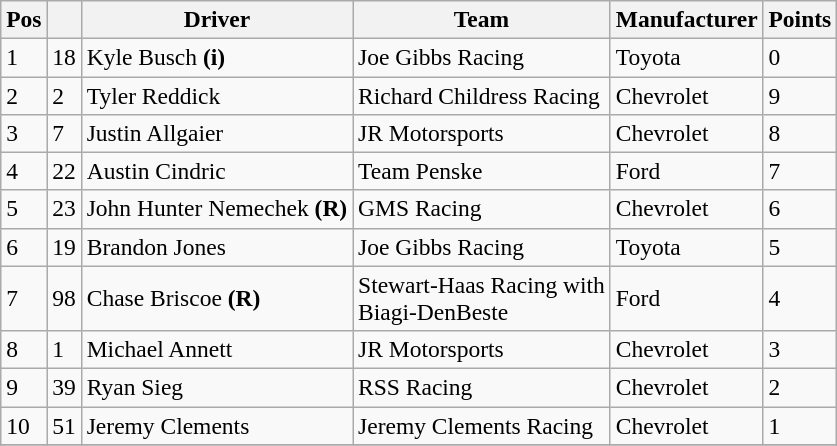<table class="wikitable" style="font-size:98%">
<tr>
<th>Pos</th>
<th></th>
<th>Driver</th>
<th>Team</th>
<th>Manufacturer</th>
<th>Points</th>
</tr>
<tr>
<td>1</td>
<td>18</td>
<td>Kyle Busch <strong>(i)</strong></td>
<td>Joe Gibbs Racing</td>
<td>Toyota</td>
<td>0</td>
</tr>
<tr>
<td>2</td>
<td>2</td>
<td>Tyler Reddick</td>
<td>Richard Childress Racing</td>
<td>Chevrolet</td>
<td>9</td>
</tr>
<tr>
<td>3</td>
<td>7</td>
<td>Justin Allgaier</td>
<td>JR Motorsports</td>
<td>Chevrolet</td>
<td>8</td>
</tr>
<tr>
<td>4</td>
<td>22</td>
<td>Austin Cindric</td>
<td>Team Penske</td>
<td>Ford</td>
<td>7</td>
</tr>
<tr>
<td>5</td>
<td>23</td>
<td>John Hunter Nemechek <strong>(R)</strong></td>
<td>GMS Racing</td>
<td>Chevrolet</td>
<td>6</td>
</tr>
<tr>
<td>6</td>
<td>19</td>
<td>Brandon Jones</td>
<td>Joe Gibbs Racing</td>
<td>Toyota</td>
<td>5</td>
</tr>
<tr>
<td>7</td>
<td>98</td>
<td>Chase Briscoe <strong>(R)</strong></td>
<td>Stewart-Haas Racing with<br>Biagi-DenBeste</td>
<td>Ford</td>
<td>4</td>
</tr>
<tr>
<td>8</td>
<td>1</td>
<td>Michael Annett</td>
<td>JR Motorsports</td>
<td>Chevrolet</td>
<td>3</td>
</tr>
<tr>
<td>9</td>
<td>39</td>
<td>Ryan Sieg</td>
<td>RSS Racing</td>
<td>Chevrolet</td>
<td>2</td>
</tr>
<tr>
<td>10</td>
<td>51</td>
<td>Jeremy Clements</td>
<td>Jeremy Clements Racing</td>
<td>Chevrolet</td>
<td>1</td>
</tr>
<tr>
</tr>
</table>
